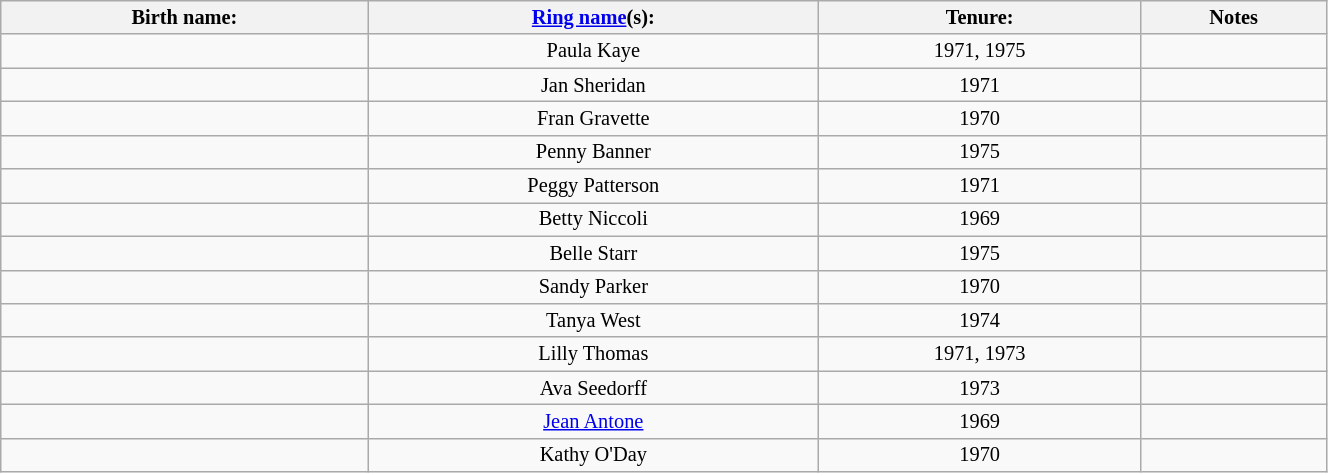<table class="sortable wikitable" style="font-size:85%; text-align:center; width:70%;">
<tr>
<th>Birth name:</th>
<th><a href='#'>Ring name</a>(s):</th>
<th>Tenure:</th>
<th>Notes</th>
</tr>
<tr>
<td></td>
<td>Paula Kaye</td>
<td sort>1971, 1975</td>
<td></td>
</tr>
<tr>
<td></td>
<td>Jan Sheridan</td>
<td sort>1971</td>
<td></td>
</tr>
<tr>
<td></td>
<td>Fran Gravette</td>
<td sort>1970</td>
<td></td>
</tr>
<tr>
<td></td>
<td>Penny Banner</td>
<td sort>1975</td>
<td></td>
</tr>
<tr>
<td></td>
<td>Peggy Patterson</td>
<td sort>1971</td>
<td></td>
</tr>
<tr>
<td></td>
<td>Betty Niccoli</td>
<td sort>1969</td>
<td></td>
</tr>
<tr>
<td></td>
<td>Belle Starr</td>
<td sort>1975</td>
<td></td>
</tr>
<tr>
<td></td>
<td>Sandy Parker</td>
<td sort>1970</td>
<td></td>
</tr>
<tr>
<td></td>
<td>Tanya West</td>
<td sort>1974</td>
<td></td>
</tr>
<tr>
<td></td>
<td>Lilly Thomas</td>
<td sort>1971, 1973</td>
<td></td>
</tr>
<tr>
<td></td>
<td>Ava Seedorff</td>
<td sort>1973</td>
<td></td>
</tr>
<tr>
<td></td>
<td><a href='#'>Jean Antone</a></td>
<td sort>1969</td>
<td></td>
</tr>
<tr>
<td></td>
<td>Kathy O'Day</td>
<td sort>1970</td>
<td></td>
</tr>
</table>
